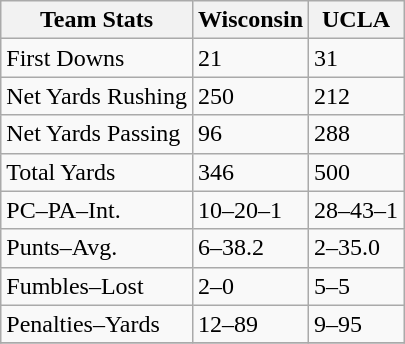<table class="wikitable">
<tr>
<th>Team Stats</th>
<th>Wisconsin</th>
<th>UCLA</th>
</tr>
<tr>
<td>First Downs</td>
<td>21</td>
<td>31</td>
</tr>
<tr>
<td>Net Yards Rushing</td>
<td>250</td>
<td>212</td>
</tr>
<tr>
<td>Net Yards Passing</td>
<td>96</td>
<td>288</td>
</tr>
<tr>
<td>Total Yards</td>
<td>346</td>
<td>500</td>
</tr>
<tr>
<td>PC–PA–Int.</td>
<td>10–20–1</td>
<td>28–43–1</td>
</tr>
<tr>
<td>Punts–Avg.</td>
<td>6–38.2</td>
<td>2–35.0</td>
</tr>
<tr>
<td>Fumbles–Lost</td>
<td>2–0</td>
<td>5–5</td>
</tr>
<tr>
<td>Penalties–Yards</td>
<td>12–89</td>
<td>9–95</td>
</tr>
<tr>
</tr>
</table>
